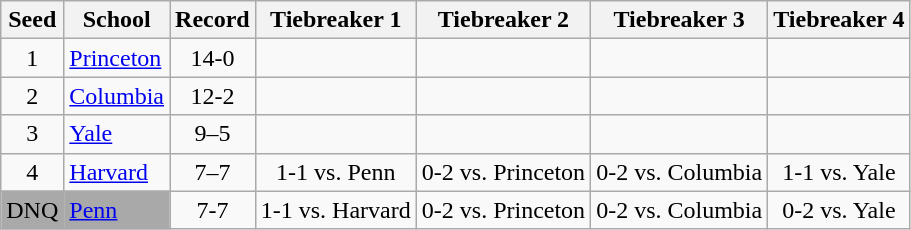<table class="wikitable" style="text-align:center">
<tr>
<th>Seed</th>
<th>School</th>
<th>Record</th>
<th>Tiebreaker 1</th>
<th>Tiebreaker 2</th>
<th>Tiebreaker 3</th>
<th>Tiebreaker 4</th>
</tr>
<tr>
<td>1</td>
<td align=left><a href='#'>Princeton</a></td>
<td>14-0</td>
<td></td>
<td></td>
<td></td>
<td></td>
</tr>
<tr>
<td>2</td>
<td align=left><a href='#'>Columbia</a></td>
<td>12-2</td>
<td></td>
<td></td>
<td></td>
<td></td>
</tr>
<tr>
<td>3</td>
<td align=left><a href='#'>Yale</a></td>
<td>9–5</td>
<td></td>
<td></td>
<td></td>
<td></td>
</tr>
<tr>
<td>4</td>
<td align=left><a href='#'>Harvard</a></td>
<td>7–7</td>
<td>1-1 vs. Penn</td>
<td>0-2 vs. Princeton</td>
<td>0-2 vs. Columbia</td>
<td>1-1 vs. Yale</td>
</tr>
<tr>
<td bgcolor="darkgray">DNQ</td>
<td bgcolor="darkgray" align=left><a href='#'>Penn</a></td>
<td>7-7</td>
<td>1-1 vs. Harvard</td>
<td>0-2 vs. Princeton</td>
<td>0-2 vs. Columbia</td>
<td>0-2 vs. Yale</td>
</tr>
</table>
